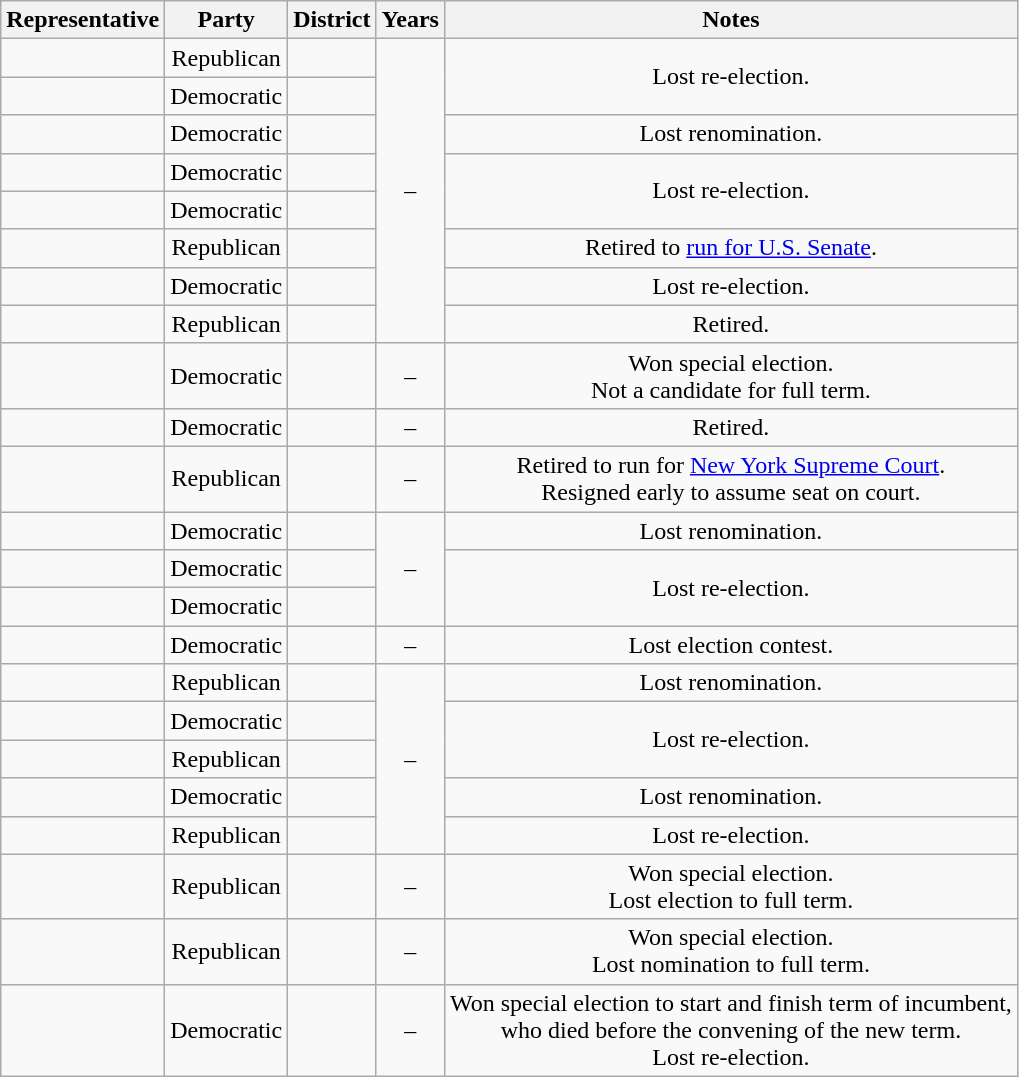<table class="wikitable sortable" style="text-align:center">
<tr valign=bottom>
<th>Representative</th>
<th>Party</th>
<th>District</th>
<th>Years</th>
<th>Notes</th>
</tr>
<tr>
<td align=left></td>
<td>Republican</td>
<td></td>
<td rowspan="8"> –<br></td>
<td rowspan="2">Lost re-election.</td>
</tr>
<tr>
<td align=left></td>
<td>Democratic</td>
<td></td>
</tr>
<tr>
<td align=left></td>
<td>Democratic</td>
<td></td>
<td>Lost renomination.</td>
</tr>
<tr>
<td align=left></td>
<td>Democratic</td>
<td></td>
<td rowspan="2">Lost re-election.</td>
</tr>
<tr>
<td align=left></td>
<td>Democratic</td>
<td></td>
</tr>
<tr>
<td align=left></td>
<td>Republican</td>
<td></td>
<td>Retired to <a href='#'>run for U.S. Senate</a>.</td>
</tr>
<tr>
<td align=left></td>
<td>Democratic</td>
<td></td>
<td>Lost re-election.</td>
</tr>
<tr>
<td align=left></td>
<td>Republican</td>
<td></td>
<td>Retired.</td>
</tr>
<tr>
<td align=left></td>
<td>Democratic</td>
<td></td>
<td> –<br></td>
<td>Won special election.<br>Not a candidate for full term.</td>
</tr>
<tr>
<td align=left></td>
<td>Democratic</td>
<td></td>
<td> –<br></td>
<td>Retired.</td>
</tr>
<tr>
<td align=left></td>
<td>Republican</td>
<td></td>
<td> –<br></td>
<td>Retired to run for <a href='#'>New York Supreme Court</a>.<br>Resigned early to assume seat on court.</td>
</tr>
<tr>
<td align=left></td>
<td>Democratic</td>
<td></td>
<td rowspan="3"> –<br></td>
<td>Lost renomination.</td>
</tr>
<tr>
<td align=left></td>
<td>Democratic</td>
<td></td>
<td rowspan="2">Lost re-election.</td>
</tr>
<tr>
<td align=left></td>
<td>Democratic</td>
<td></td>
</tr>
<tr>
<td align=left></td>
<td>Democratic</td>
<td></td>
<td> –<br></td>
<td>Lost election contest.</td>
</tr>
<tr>
<td align=left></td>
<td>Republican</td>
<td></td>
<td rowspan="5"> –<br></td>
<td>Lost renomination.</td>
</tr>
<tr>
<td align=left></td>
<td>Democratic</td>
<td></td>
<td rowspan="2">Lost re-election.</td>
</tr>
<tr>
<td align=left></td>
<td>Republican</td>
<td></td>
</tr>
<tr>
<td align=left></td>
<td>Democratic</td>
<td></td>
<td>Lost renomination.</td>
</tr>
<tr>
<td align=left></td>
<td>Republican</td>
<td></td>
<td>Lost re-election.</td>
</tr>
<tr>
<td align=left></td>
<td>Republican</td>
<td></td>
<td> –<br></td>
<td>Won special election.<br>Lost election to full term.</td>
</tr>
<tr>
<td align=left></td>
<td>Republican</td>
<td></td>
<td> –<br></td>
<td>Won special election.<br>Lost nomination to full term.</td>
</tr>
<tr>
<td align=left></td>
<td>Democratic</td>
<td></td>
<td> –<br></td>
<td>Won special election to start and finish term of incumbent,<br>who died before the convening of the new term.<br>Lost re-election.</td>
</tr>
</table>
